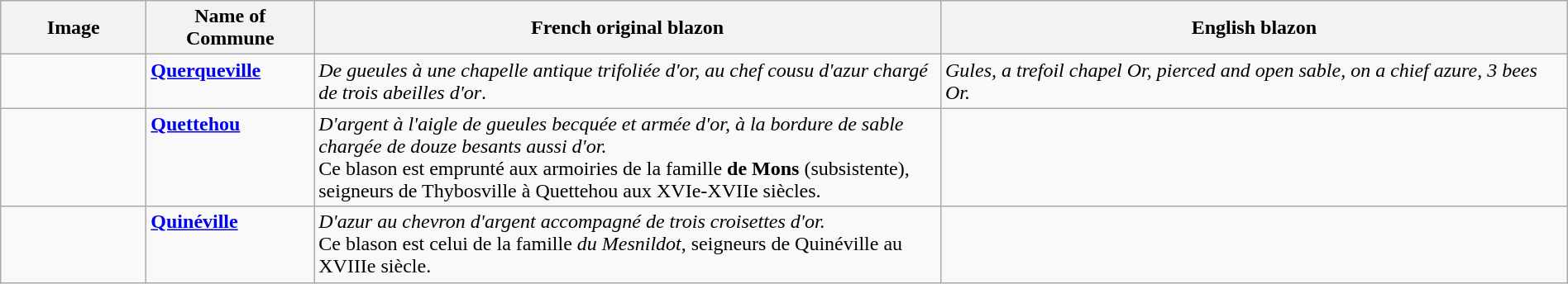<table class="wikitable" style="width:100%;">
<tr>
<th style="width:110px;">Image</th>
<th>Name of Commune</th>
<th style="width:40%;">French original blazon</th>
<th style="width:40%;">English blazon</th>
</tr>
<tr valign=top>
<td align=center></td>
<td><strong><a href='#'>Querqueville</a></strong></td>
<td><em>De gueules à une chapelle antique trifoliée d'or, au chef cousu d'azur chargé de trois abeilles d'or</em>.</td>
<td><em>Gules, a trefoil chapel Or, pierced and open sable, on a chief azure, 3 bees Or.</em></td>
</tr>
<tr valign=top>
<td align=center></td>
<td><strong><a href='#'>Quettehou</a></strong></td>
<td><em>D'argent à l'aigle de gueules becquée et armée d'or, à la bordure de sable chargée de douze besants aussi d'or.</em><br>Ce blason est emprunté aux armoiries de la famille <strong>de Mons</strong> (subsistente), seigneurs de Thybosville à Quettehou aux XVIe-XVIIe siècles.</td>
<td></td>
</tr>
<tr valign=top>
<td align=center></td>
<td><strong><a href='#'>Quinéville</a></strong></td>
<td><em>D'azur au chevron d'argent accompagné de trois croisettes d'or.</em><br>Ce blason est celui de la famille <em>du Mesnildot</em>, seigneurs de Quinéville au XVIIIe siècle.</td>
<td></td>
</tr>
</table>
